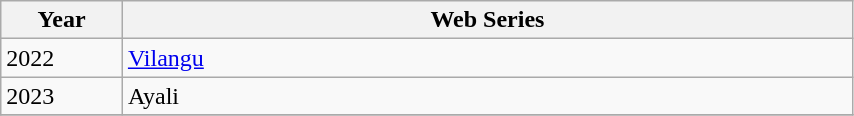<table class="wikitable" width="45%">
<tr>
<th style="width:10%;">Year</th>
<th style="width:60%;">Web Series</th>
</tr>
<tr>
<td>2022</td>
<td><a href='#'>Vilangu</a></td>
</tr>
<tr>
<td>2023</td>
<td>Ayali</td>
</tr>
<tr>
</tr>
</table>
